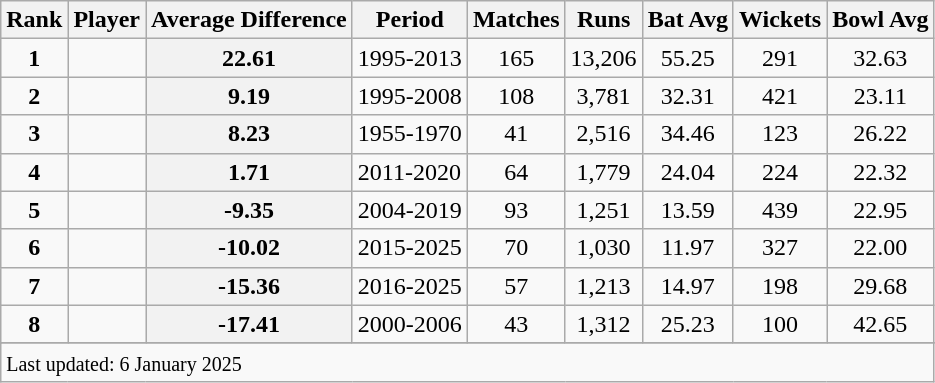<table class="wikitable plainrowheaders sortable">
<tr>
<th scope=col>Rank</th>
<th scope=col>Player</th>
<th scope=col>Average Difference</th>
<th scope=col>Period</th>
<th scope=col>Matches</th>
<th scope=col>Runs</th>
<th scope=col>Bat Avg</th>
<th scope=col>Wickets</th>
<th scope=col>Bowl Avg</th>
</tr>
<tr>
<td align=center><strong>1</strong></td>
<td></td>
<th scope=row style=text-align:center;>22.61</th>
<td>1995-2013</td>
<td align=center>165</td>
<td align=center>13,206</td>
<td align="center">55.25</td>
<td align=center>291</td>
<td align=center>32.63</td>
</tr>
<tr>
<td align=center><strong>2</strong></td>
<td></td>
<th scope=row style=text-align:center;>9.19</th>
<td>1995-2008</td>
<td align=center>108</td>
<td align=center>3,781</td>
<td align="center">32.31</td>
<td align=center>421</td>
<td align=center>23.11</td>
</tr>
<tr>
<td align=center><strong>3</strong></td>
<td></td>
<th scope=row style=text-align:center;>8.23</th>
<td>1955-1970</td>
<td align=center>41</td>
<td align=center>2,516</td>
<td align="center">34.46</td>
<td align=center>123</td>
<td align=center>26.22</td>
</tr>
<tr>
<td align=center><strong>4</strong></td>
<td></td>
<th scope=row style=text-align:center;>1.71</th>
<td>2011-2020</td>
<td align=center>64</td>
<td align=center>1,779</td>
<td align="center">24.04</td>
<td align=center>224</td>
<td align=center>22.32</td>
</tr>
<tr>
<td align=center><strong>5</strong></td>
<td></td>
<th scope=row style=text-align:center;>-9.35</th>
<td>2004-2019</td>
<td align=center>93</td>
<td align=center>1,251</td>
<td align="center">13.59</td>
<td align=center>439</td>
<td align=center>22.95</td>
</tr>
<tr>
<td align=center><strong>6</strong></td>
<td></td>
<th scope=row style=text-align:center;>-10.02</th>
<td>2015-2025</td>
<td align=center>70</td>
<td align=center>1,030</td>
<td align="center">11.97</td>
<td align=center>327</td>
<td align=center>22.00</td>
</tr>
<tr>
<td align=center><strong>7</strong></td>
<td></td>
<th scope=row style=text-align:center;>-15.36</th>
<td>2016-2025</td>
<td align=center>57</td>
<td align=center>1,213</td>
<td align="center">14.97</td>
<td align=center>198</td>
<td align=center>29.68</td>
</tr>
<tr>
<td align=center><strong>8</strong></td>
<td></td>
<th scope=row style=text-align:center;>-17.41</th>
<td>2000-2006</td>
<td align=center>43</td>
<td align=center>1,312</td>
<td align="center">25.23</td>
<td align=center>100</td>
<td align=center>42.65</td>
</tr>
<tr>
</tr>
<tr class=sortbottom>
<td colspan=9><small>Last updated: 6 January 2025</small></td>
</tr>
</table>
